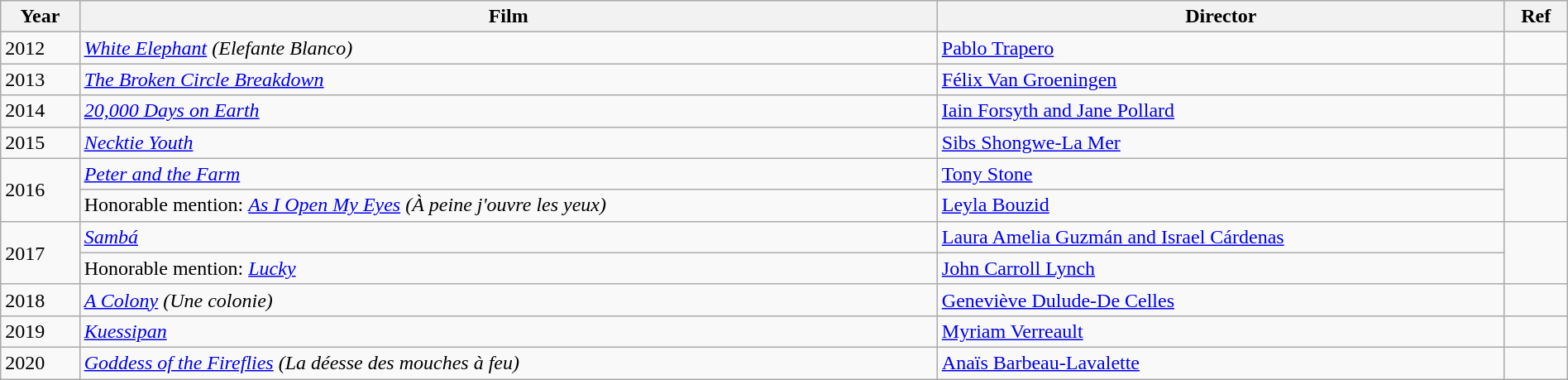<table class="wikitable sortable"  width=100%>
<tr>
<th>Year</th>
<th>Film</th>
<th>Director</th>
<th>Ref</th>
</tr>
<tr>
<td>2012</td>
<td><em><a href='#'>White Elephant</a> (Elefante Blanco)</em></td>
<td><a href='#'>Pablo Trapero</a></td>
<td></td>
</tr>
<tr>
<td>2013</td>
<td><em><a href='#'>The Broken Circle Breakdown</a></em></td>
<td><a href='#'>Félix Van Groeningen</a></td>
<td></td>
</tr>
<tr>
<td>2014</td>
<td><em><a href='#'>20,000 Days on Earth</a></em></td>
<td><a href='#'>Iain Forsyth and Jane Pollard</a></td>
<td></td>
</tr>
<tr>
<td>2015</td>
<td><em><a href='#'>Necktie Youth</a></em></td>
<td><a href='#'>Sibs Shongwe-La Mer</a></td>
<td></td>
</tr>
<tr>
<td rowspan=2>2016</td>
<td><em><a href='#'>Peter and the Farm</a></em></td>
<td><a href='#'>Tony Stone</a></td>
<td rowspan=2></td>
</tr>
<tr>
<td>Honorable mention: <em><a href='#'>As I Open My Eyes</a> (À peine j'ouvre les yeux)</em></td>
<td><a href='#'>Leyla Bouzid</a></td>
</tr>
<tr>
<td rowspan=2>2017</td>
<td><em><a href='#'>Sambá</a></em></td>
<td><a href='#'>Laura Amelia Guzmán and Israel Cárdenas</a></td>
<td rowspan=2></td>
</tr>
<tr>
<td>Honorable mention: <em><a href='#'>Lucky</a></em></td>
<td><a href='#'>John Carroll Lynch</a></td>
</tr>
<tr>
<td>2018</td>
<td><em><a href='#'>A Colony</a> (Une colonie)</em></td>
<td><a href='#'>Geneviève Dulude-De Celles</a></td>
<td></td>
</tr>
<tr>
<td>2019</td>
<td><em><a href='#'>Kuessipan</a></em></td>
<td><a href='#'>Myriam Verreault</a></td>
<td></td>
</tr>
<tr>
<td>2020</td>
<td><em><a href='#'>Goddess of the Fireflies</a> (La déesse des mouches à feu)</em></td>
<td><a href='#'>Anaïs Barbeau-Lavalette</a></td>
<td></td>
</tr>
</table>
